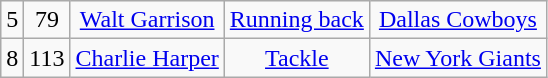<table class="wikitable" style="text-align:center">
<tr>
<td>5</td>
<td>79</td>
<td><a href='#'>Walt Garrison</a></td>
<td><a href='#'>Running back</a></td>
<td><a href='#'>Dallas Cowboys</a></td>
</tr>
<tr>
<td>8</td>
<td>113</td>
<td><a href='#'>Charlie Harper</a></td>
<td><a href='#'>Tackle</a></td>
<td><a href='#'>New York Giants</a></td>
</tr>
</table>
